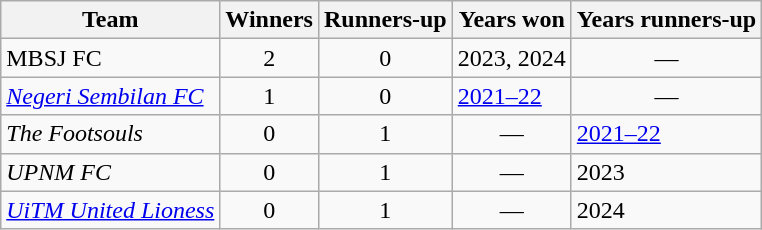<table class="wikitable sortable" style="text-align:center;">
<tr>
<th>Team</th>
<th>Winners</th>
<th>Runners-up</th>
<th>Years won</th>
<th>Years runners-up</th>
</tr>
<tr>
<td align="left">MBSJ FC</td>
<td>2</td>
<td>0</td>
<td align="left">2023, 2024</td>
<td>—</td>
</tr>
<tr>
<td align=left><a href='#'><em>Negeri Sembilan FC</em></a></td>
<td>1</td>
<td>0</td>
<td align=left><a href='#'>2021–22</a></td>
<td>—</td>
</tr>
<tr>
<td align=left><em>The Footsouls</em></td>
<td>0</td>
<td>1</td>
<td>—</td>
<td align=left><a href='#'>2021–22</a></td>
</tr>
<tr>
<td align=left><em>UPNM FC</em></td>
<td>0</td>
<td>1</td>
<td>—</td>
<td align=left>2023</td>
</tr>
<tr>
<td align=left><a href='#'><em>UiTM United Lioness</em></a></td>
<td>0</td>
<td>1</td>
<td>—</td>
<td align=left>2024</td>
</tr>
</table>
